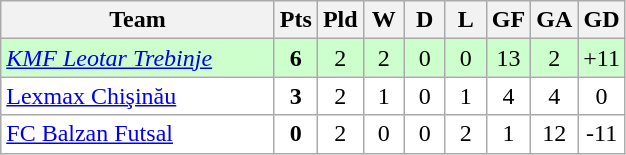<table class="wikitable" style="text-align: center;">
<tr>
<th width="175">Team</th>
<th width="20">Pts</th>
<th width="20">Pld</th>
<th width="20">W</th>
<th width="20">D</th>
<th width="20">L</th>
<th width="20">GF</th>
<th width="20">GA</th>
<th width="20">GD</th>
</tr>
<tr bgcolor=#ccffcc>
<td align="left"> <em><a href='#'>KMF Leotar Trebinje</a></em></td>
<td><strong>6</strong></td>
<td>2</td>
<td>2</td>
<td>0</td>
<td>0</td>
<td>13</td>
<td>2</td>
<td>+11</td>
</tr>
<tr bgcolor=ffffff>
<td align="left"> <a href='#'>Lexmax Chişinău</a></td>
<td><strong>3</strong></td>
<td>2</td>
<td>1</td>
<td>0</td>
<td>1</td>
<td>4</td>
<td>4</td>
<td>0</td>
</tr>
<tr bgcolor=ffffff>
<td align="left"> <a href='#'>FC Balzan Futsal</a></td>
<td><strong>0</strong></td>
<td>2</td>
<td>0</td>
<td>0</td>
<td>2</td>
<td>1</td>
<td>12</td>
<td>-11</td>
</tr>
</table>
